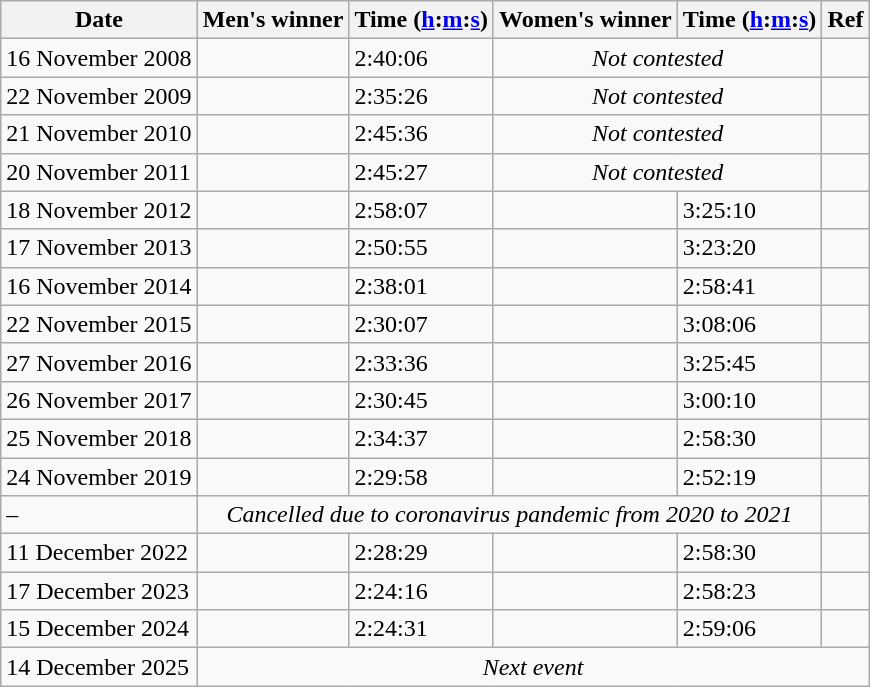<table class="wikitable">
<tr>
<th>Date</th>
<th>Men's winner</th>
<th>Time (<a href='#'>h</a>:<a href='#'>m</a>:<a href='#'>s</a>)</th>
<th>Women's winner</th>
<th>Time (<a href='#'>h</a>:<a href='#'>m</a>:<a href='#'>s</a>)</th>
<th>Ref</th>
</tr>
<tr>
<td>16 November 2008</td>
<td align=left></td>
<td>2:40:06</td>
<td align=center colspan=2><em>Not contested</em></td>
<td></td>
</tr>
<tr>
<td>22 November 2009</td>
<td align=left></td>
<td>2:35:26</td>
<td align=center colspan=2><em>Not contested</em></td>
<td></td>
</tr>
<tr>
<td>21 November 2010</td>
<td align=left></td>
<td>2:45:36</td>
<td align=center colspan=2><em>Not contested</em></td>
<td></td>
</tr>
<tr>
<td>20 November 2011</td>
<td align=left></td>
<td>2:45:27</td>
<td align=center colspan=2><em>Not contested</em></td>
<td></td>
</tr>
<tr>
<td>18 November 2012</td>
<td align=left></td>
<td>2:58:07</td>
<td align=left></td>
<td>3:25:10</td>
<td></td>
</tr>
<tr>
<td>17 November 2013</td>
<td align=left></td>
<td>2:50:55</td>
<td align=left></td>
<td>3:23:20</td>
<td></td>
</tr>
<tr>
<td>16 November 2014</td>
<td align=left></td>
<td>2:38:01</td>
<td align=left></td>
<td>2:58:41</td>
<td></td>
</tr>
<tr>
<td>22 November 2015</td>
<td align=left></td>
<td>2:30:07</td>
<td align=left></td>
<td>3:08:06</td>
<td></td>
</tr>
<tr>
<td>27 November 2016</td>
<td align=left></td>
<td>2:33:36</td>
<td align=left></td>
<td>3:25:45</td>
<td></td>
</tr>
<tr>
<td>26 November 2017</td>
<td align=left></td>
<td>2:30:45</td>
<td align=left></td>
<td>3:00:10</td>
<td></td>
</tr>
<tr>
<td>25 November 2018</td>
<td align=left></td>
<td>2:34:37</td>
<td align=left></td>
<td>2:58:30</td>
<td></td>
</tr>
<tr>
<td>24 November 2019</td>
<td align=left></td>
<td>2:29:58</td>
<td align=left></td>
<td>2:52:19</td>
<td></td>
</tr>
<tr>
<td>–</td>
<td colspan="4" align="center" data-sort-value=""><em>Cancelled due to coronavirus pandemic from 2020 to 2021</em></td>
<td></td>
</tr>
<tr>
<td>11 December 2022</td>
<td align=left></td>
<td>2:28:29</td>
<td align=left></td>
<td>2:58:30</td>
<td></td>
</tr>
<tr>
<td>17 December 2023</td>
<td></td>
<td>2:24:16</td>
<td></td>
<td>2:58:23</td>
<td></td>
</tr>
<tr>
<td>15 December 2024</td>
<td align=left></td>
<td>2:24:31</td>
<td align=left></td>
<td>2:59:06</td>
<td></td>
</tr>
<tr>
<td>14 December 2025</td>
<td colspan=5 align="center"><em>Next event</em></td>
</tr>
</table>
